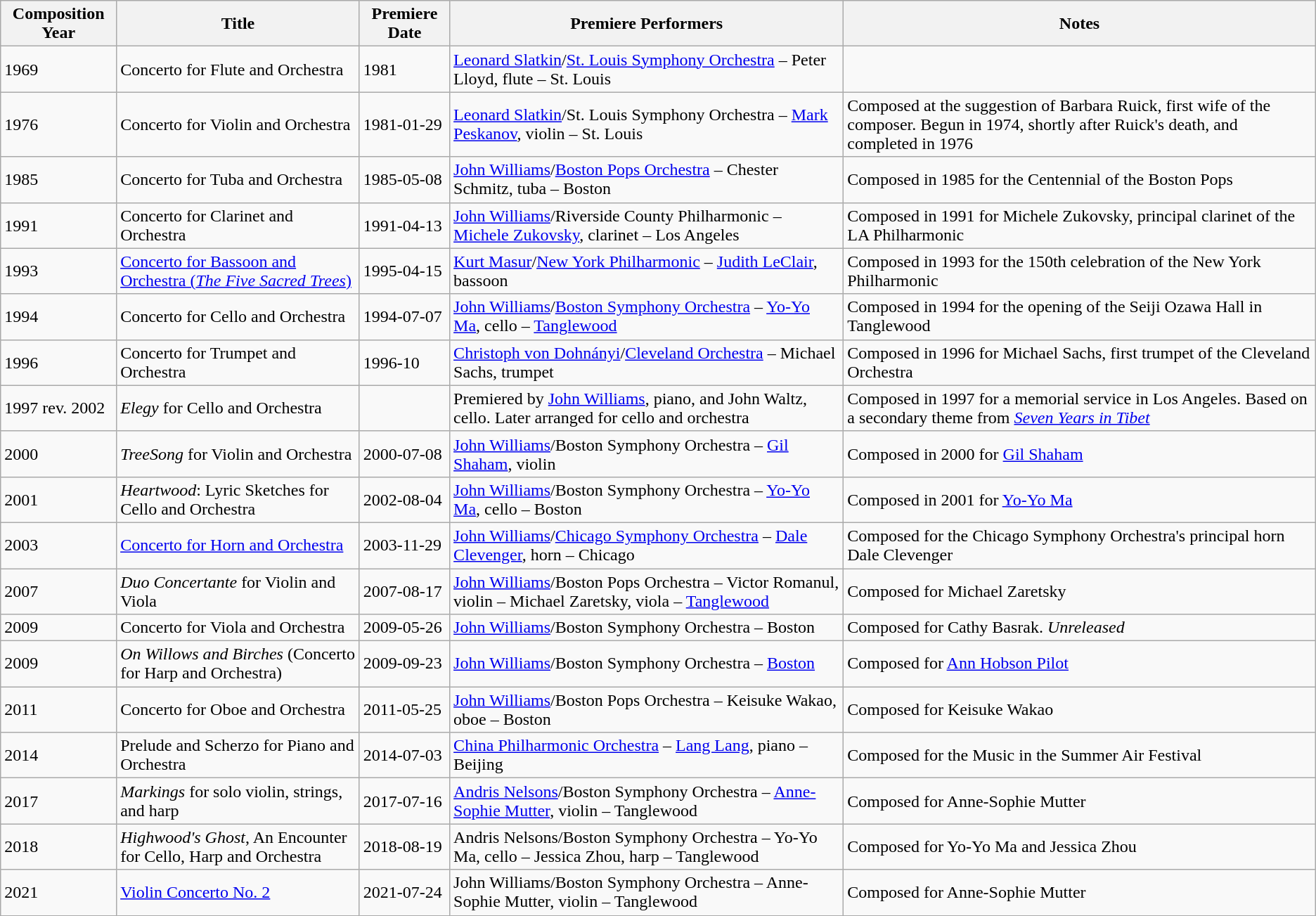<table class="wikitable sortable">
<tr>
<th>Composition Year</th>
<th>Title</th>
<th>Premiere Date</th>
<th>Premiere Performers</th>
<th>Notes</th>
</tr>
<tr>
<td>1969</td>
<td>Concerto for Flute and Orchestra</td>
<td>1981</td>
<td><a href='#'>Leonard Slatkin</a>/<a href='#'>St. Louis Symphony Orchestra</a> – Peter Lloyd, flute – St. Louis</td>
<td></td>
</tr>
<tr>
<td>1976</td>
<td>Concerto for Violin and Orchestra</td>
<td>1981-01-29</td>
<td><a href='#'>Leonard Slatkin</a>/St. Louis Symphony Orchestra – <a href='#'>Mark Peskanov</a>, violin – St. Louis</td>
<td>Composed at the suggestion of Barbara Ruick, first wife of the composer. Begun in 1974, shortly after Ruick's death, and completed in 1976</td>
</tr>
<tr>
<td>1985</td>
<td>Concerto for Tuba and Orchestra</td>
<td>1985-05-08</td>
<td><a href='#'>John Williams</a>/<a href='#'>Boston Pops Orchestra</a> – Chester Schmitz, tuba – Boston</td>
<td>Composed in 1985 for the Centennial of the Boston Pops</td>
</tr>
<tr>
<td>1991</td>
<td>Concerto for Clarinet and Orchestra</td>
<td>1991-04-13</td>
<td><a href='#'>John Williams</a>/Riverside County Philharmonic – <a href='#'>Michele Zukovsky</a>, clarinet – Los Angeles</td>
<td>Composed in 1991 for Michele Zukovsky, principal clarinet of the LA Philharmonic</td>
</tr>
<tr>
<td>1993</td>
<td><a href='#'>Concerto for Bassoon and Orchestra (<em>The Five Sacred Trees</em>)</a></td>
<td>1995-04-15</td>
<td><a href='#'>Kurt Masur</a>/<a href='#'>New York Philharmonic</a> – <a href='#'>Judith LeClair</a>, bassoon</td>
<td>Composed in 1993 for the 150th celebration of the New York Philharmonic</td>
</tr>
<tr>
<td>1994</td>
<td>Concerto for Cello and Orchestra</td>
<td>1994-07-07</td>
<td><a href='#'>John Williams</a>/<a href='#'>Boston Symphony Orchestra</a> – <a href='#'>Yo-Yo Ma</a>, cello – <a href='#'>Tanglewood</a></td>
<td>Composed in 1994 for the opening of the Seiji Ozawa Hall in Tanglewood</td>
</tr>
<tr>
<td>1996</td>
<td>Concerto for Trumpet and Orchestra</td>
<td>1996-10</td>
<td><a href='#'>Christoph von Dohnányi</a>/<a href='#'>Cleveland Orchestra</a> – Michael Sachs, trumpet</td>
<td>Composed in 1996 for Michael Sachs, first trumpet of the Cleveland Orchestra</td>
</tr>
<tr>
<td>1997 rev. 2002</td>
<td><em>Elegy</em> for Cello and Orchestra</td>
<td></td>
<td>Premiered by <a href='#'>John Williams</a>, piano, and John Waltz, cello. Later arranged for cello and orchestra</td>
<td>Composed in 1997 for a memorial service in Los Angeles. Based on a secondary theme from <em><a href='#'>Seven Years in Tibet</a></em></td>
</tr>
<tr>
<td>2000</td>
<td><em>TreeSong</em> for Violin and Orchestra</td>
<td>2000-07-08</td>
<td><a href='#'>John Williams</a>/Boston Symphony Orchestra – <a href='#'>Gil Shaham</a>, violin</td>
<td>Composed in 2000 for <a href='#'>Gil Shaham</a></td>
</tr>
<tr>
<td>2001</td>
<td><em>Heartwood</em>: Lyric Sketches for Cello and Orchestra</td>
<td>2002-08-04</td>
<td><a href='#'>John Williams</a>/Boston Symphony Orchestra – <a href='#'>Yo-Yo Ma</a>, cello – Boston</td>
<td>Composed in 2001 for <a href='#'>Yo-Yo Ma</a></td>
</tr>
<tr>
<td>2003</td>
<td><a href='#'>Concerto for Horn and Orchestra</a></td>
<td>2003-11-29</td>
<td><a href='#'>John Williams</a>/<a href='#'>Chicago Symphony Orchestra</a> – <a href='#'>Dale Clevenger</a>, horn – Chicago</td>
<td>Composed for the Chicago Symphony Orchestra's principal horn Dale Clevenger</td>
</tr>
<tr>
<td>2007</td>
<td><em>Duo Concertante</em> for Violin and Viola</td>
<td>2007-08-17</td>
<td><a href='#'>John Williams</a>/Boston Pops Orchestra – Victor Romanul, violin – Michael Zaretsky, viola – <a href='#'>Tanglewood</a></td>
<td>Composed for Michael Zaretsky</td>
</tr>
<tr>
<td>2009</td>
<td>Concerto for Viola and Orchestra</td>
<td>2009-05-26</td>
<td><a href='#'>John Williams</a>/Boston Symphony Orchestra – Boston</td>
<td>Composed for Cathy Basrak. <em>Unreleased</em></td>
</tr>
<tr>
<td>2009</td>
<td><em>On Willows and Birches</em> (Concerto for Harp and Orchestra)</td>
<td>2009-09-23</td>
<td><a href='#'>John Williams</a>/Boston Symphony Orchestra – <a href='#'>Boston</a></td>
<td>Composed for <a href='#'>Ann Hobson Pilot</a></td>
</tr>
<tr>
<td>2011</td>
<td>Concerto for Oboe and Orchestra</td>
<td>2011-05-25</td>
<td><a href='#'>John Williams</a>/Boston Pops Orchestra – Keisuke Wakao, oboe – Boston</td>
<td>Composed for Keisuke Wakao</td>
</tr>
<tr>
<td>2014</td>
<td>Prelude and Scherzo for Piano and Orchestra</td>
<td>2014-07-03</td>
<td><a href='#'>China Philharmonic Orchestra</a> – <a href='#'>Lang Lang</a>, piano – Beijing</td>
<td>Composed for the Music in the Summer Air Festival</td>
</tr>
<tr>
<td>2017</td>
<td><em>Markings</em> for solo violin, strings, and harp</td>
<td>2017-07-16</td>
<td><a href='#'>Andris Nelsons</a>/Boston Symphony Orchestra – <a href='#'>Anne-Sophie Mutter</a>, violin – Tanglewood</td>
<td>Composed for Anne-Sophie Mutter</td>
</tr>
<tr>
<td>2018</td>
<td><em>Highwood's Ghost</em>, An Encounter for Cello, Harp and Orchestra</td>
<td>2018-08-19</td>
<td>Andris Nelsons/Boston Symphony Orchestra – Yo-Yo Ma, cello – Jessica Zhou, harp – Tanglewood</td>
<td>Composed for Yo-Yo Ma and Jessica Zhou</td>
</tr>
<tr>
<td>2021</td>
<td><a href='#'>Violin Concerto No. 2</a></td>
<td>2021-07-24</td>
<td>John Williams/Boston Symphony Orchestra – Anne-Sophie Mutter, violin – Tanglewood</td>
<td>Composed for Anne-Sophie Mutter</td>
</tr>
</table>
